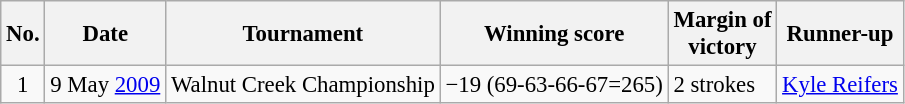<table class="wikitable" style="font-size:95%;">
<tr>
<th>No.</th>
<th>Date</th>
<th>Tournament</th>
<th>Winning score</th>
<th>Margin of<br>victory</th>
<th>Runner-up</th>
</tr>
<tr>
<td align=center>1</td>
<td align=right>9 May <a href='#'>2009</a></td>
<td>Walnut Creek Championship</td>
<td>−19 (69-63-66-67=265)</td>
<td>2 strokes</td>
<td> <a href='#'>Kyle Reifers</a></td>
</tr>
</table>
